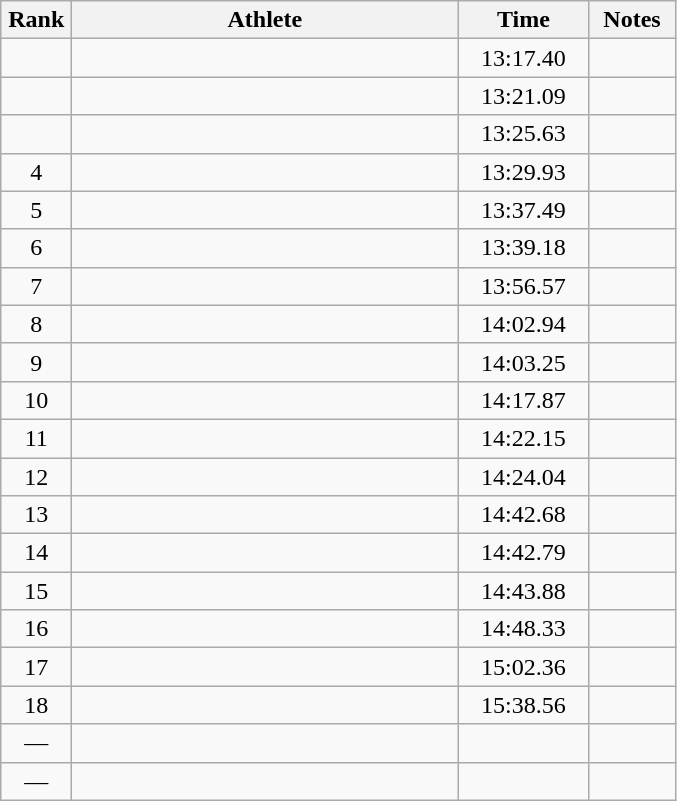<table class="wikitable" style="text-align:center">
<tr>
<th width=40>Rank</th>
<th width=250>Athlete</th>
<th width=80>Time</th>
<th width=50>Notes</th>
</tr>
<tr>
<td></td>
<td align="left"></td>
<td>13:17.40</td>
<td></td>
</tr>
<tr>
<td></td>
<td align="left"></td>
<td>13:21.09</td>
<td></td>
</tr>
<tr>
<td></td>
<td align="left"></td>
<td>13:25.63</td>
<td></td>
</tr>
<tr>
<td>4</td>
<td align="left"></td>
<td>13:29.93</td>
<td></td>
</tr>
<tr>
<td>5</td>
<td align="left"></td>
<td>13:37.49</td>
<td></td>
</tr>
<tr>
<td>6</td>
<td align="left"></td>
<td>13:39.18</td>
<td></td>
</tr>
<tr>
<td>7</td>
<td align="left"></td>
<td>13:56.57</td>
<td></td>
</tr>
<tr>
<td>8</td>
<td align="left"></td>
<td>14:02.94</td>
<td></td>
</tr>
<tr>
<td>9</td>
<td align="left"></td>
<td>14:03.25</td>
<td></td>
</tr>
<tr>
<td>10</td>
<td align="left"></td>
<td>14:17.87</td>
<td></td>
</tr>
<tr>
<td>11</td>
<td align="left"></td>
<td>14:22.15</td>
<td></td>
</tr>
<tr>
<td>12</td>
<td align="left"></td>
<td>14:24.04</td>
<td></td>
</tr>
<tr>
<td>13</td>
<td align="left"></td>
<td>14:42.68</td>
<td></td>
</tr>
<tr>
<td>14</td>
<td align="left"></td>
<td>14:42.79</td>
<td></td>
</tr>
<tr>
<td>15</td>
<td align="left"></td>
<td>14:43.88</td>
<td></td>
</tr>
<tr>
<td>16</td>
<td align="left"></td>
<td>14:48.33</td>
<td></td>
</tr>
<tr>
<td>17</td>
<td align="left"></td>
<td>15:02.36</td>
<td></td>
</tr>
<tr>
<td>18</td>
<td align="left"></td>
<td>15:38.56</td>
<td></td>
</tr>
<tr>
<td>—</td>
<td align="left"></td>
<td></td>
<td></td>
</tr>
<tr>
<td>—</td>
<td align="left"></td>
<td></td>
<td></td>
</tr>
</table>
